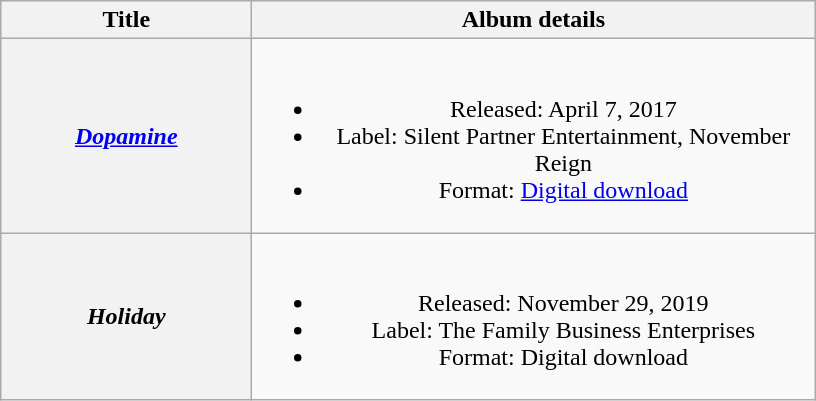<table class="wikitable plainrowheaders" style="text-align:center;" border="1">
<tr>
<th scope="col" rowspan="1" style="width:10em;">Title</th>
<th scope="col" rowspan="1" style="width:23em;">Album details</th>
</tr>
<tr>
<th scope="row"><em><a href='#'>Dopamine</a></em></th>
<td><br><ul><li>Released: April 7, 2017</li><li>Label: Silent Partner Entertainment, November Reign</li><li>Format: <a href='#'>Digital download</a></li></ul></td>
</tr>
<tr>
<th scope="row"><em>Holiday</em></th>
<td><br><ul><li>Released: November 29, 2019</li><li>Label: The Family Business Enterprises</li><li>Format: Digital download</li></ul></td>
</tr>
</table>
